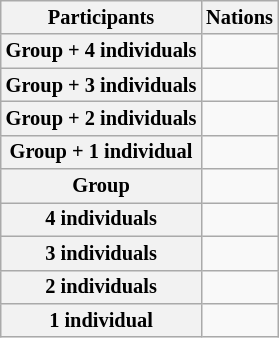<table class="wikitable sortable" style="text-align:center; font-size:85%">
<tr>
<th scope="col">Participants</th>
<th ! scope="col">Nations</th>
</tr>
<tr>
<th scope=row>Group + 4 individuals</th>
<td style="text-align:left;"><strong></strong>     </td>
</tr>
<tr>
<th scope=row>Group + 3 individuals</th>
<td style="text-align:left;">            <br>  </td>
</tr>
<tr>
<th scope=row>Group + 2 individuals</th>
<td style="text-align:left;"> </td>
</tr>
<tr>
<th scope=row>Group + 1 individual</th>
<td style="text-align:left;"></td>
</tr>
<tr>
<th scope=row>Group</th>
<td style="text-align:left;"></td>
</tr>
<tr>
<th scope=row>4 individuals</th>
<td style="text-align:left;">      </td>
</tr>
<tr>
<th scope=row>3 individuals</th>
<td style="text-align:left;">            <br>  </td>
</tr>
<tr>
<th scope=row>2 individuals</th>
<td style="text-align:left;">       </td>
</tr>
<tr>
<th scope=row>1 individual</th>
<td style="text-align:left;">      </td>
</tr>
</table>
